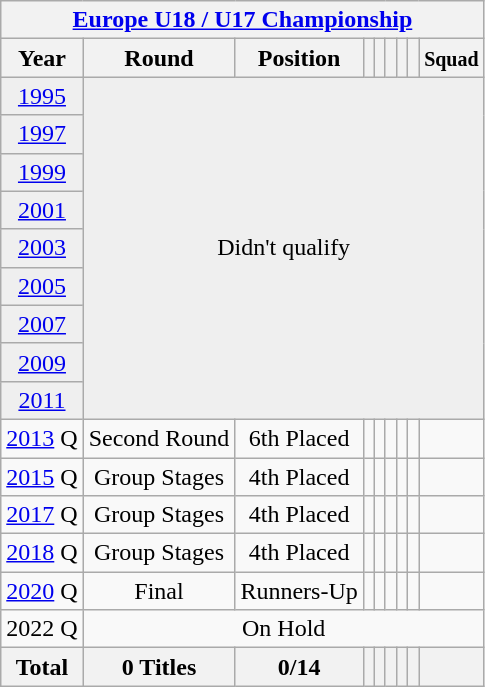<table class="wikitable" style="text-align: center;">
<tr>
<th colspan=9><a href='#'>Europe U18 / U17 Championship</a></th>
</tr>
<tr>
<th>Year</th>
<th>Round</th>
<th>Position</th>
<th></th>
<th></th>
<th></th>
<th></th>
<th></th>
<th><small>Squad</small></th>
</tr>
<tr bgcolor="efefef">
<td> <a href='#'>1995</a></td>
<td colspan="9" rowspan="9">Didn't qualify</td>
</tr>
<tr bgcolor="efefef">
<td> <a href='#'>1997</a></td>
</tr>
<tr bgcolor="efefef">
<td> <a href='#'>1999</a></td>
</tr>
<tr bgcolor="efefef">
<td> <a href='#'>2001</a></td>
</tr>
<tr bgcolor="efefef">
<td> <a href='#'>2003</a></td>
</tr>
<tr bgcolor="efefef">
<td> <a href='#'>2005</a></td>
</tr>
<tr bgcolor="efefef">
<td> <a href='#'>2007</a></td>
</tr>
<tr bgcolor="efefef">
<td> <a href='#'>2009</a></td>
</tr>
<tr bgcolor="efefef">
<td> <a href='#'>2011</a></td>
</tr>
<tr>
<td><a href='#'>2013</a> Q</td>
<td>Second Round</td>
<td>6th Placed</td>
<td></td>
<td></td>
<td></td>
<td></td>
<td></td>
<td></td>
</tr>
<tr>
<td><a href='#'>2015</a> Q</td>
<td>Group Stages</td>
<td>4th Placed</td>
<td></td>
<td></td>
<td></td>
<td></td>
<td></td>
<td></td>
</tr>
<tr>
<td><a href='#'>2017</a> Q</td>
<td>Group Stages</td>
<td>4th Placed</td>
<td></td>
<td></td>
<td></td>
<td></td>
<td></td>
<td></td>
</tr>
<tr>
<td><a href='#'>2018</a> Q</td>
<td>Group Stages</td>
<td>4th Placed</td>
<td></td>
<td></td>
<td></td>
<td></td>
<td></td>
<td></td>
</tr>
<tr>
<td><a href='#'>2020</a> Q</td>
<td>Final</td>
<td>Runners-Up</td>
<td></td>
<td></td>
<td></td>
<td></td>
<td></td>
<td></td>
</tr>
<tr>
<td>2022 Q</td>
<td colspan=8>On Hold</td>
</tr>
<tr>
<th>Total</th>
<th>0 Titles</th>
<th>0/14</th>
<th></th>
<th></th>
<th></th>
<th></th>
<th></th>
<th></th>
</tr>
</table>
